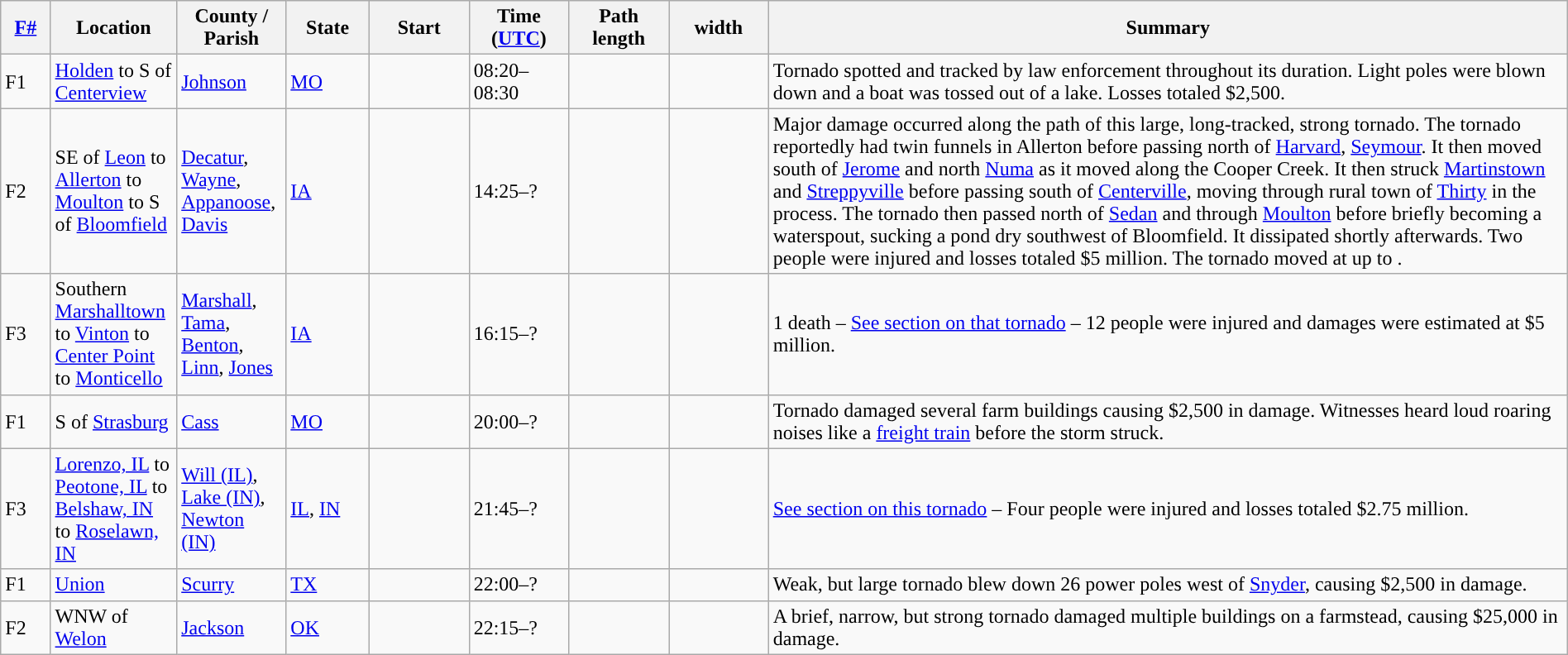<table class="wikitable sortable" style="width:100%;">
<tr>
<th scope="col"  style="width:3%; text-align:center;"><a href='#'>F#</a></th>
<th scope="col"  style="width:7%; text-align:center;" class="unsortable">Location</th>
<th scope="col"  style="width:6%; text-align:center;" class="unsortable">County / Parish</th>
<th scope="col"  style="width:5%; text-align:center;">State</th>
<th scope="col"  style="width:6%; text-align:center;">Start<br></th>
<th scope="col"  style="width:6%; text-align:center;">Time (<a href='#'>UTC</a>)</th>
<th scope="col"  style="width:6%; text-align:center;">Path length</th>
<th scope="col"  style="width:6%; text-align:center;"> width</th>
<th scope="col" class="unsortable" style="width:48%; text-align:center;">Summary</th>
</tr>
<tr>
<td>F1</td>
<td><a href='#'>Holden</a> to S of <a href='#'>Centerview</a></td>
<td><a href='#'>Johnson</a></td>
<td><a href='#'>MO</a></td>
<td></td>
<td>08:20–08:30</td>
<td></td>
<td></td>
<td>Tornado spotted and tracked by law enforcement throughout its duration. Light poles were blown down and a boat was tossed out of a lake. Losses totaled $2,500.</td>
</tr>
<tr>
<td>F2</td>
<td>SE of <a href='#'>Leon</a> to <a href='#'>Allerton</a> to <a href='#'>Moulton</a> to S of <a href='#'>Bloomfield</a></td>
<td><a href='#'>Decatur</a>, <a href='#'>Wayne</a>, <a href='#'>Appanoose</a>, <a href='#'>Davis</a></td>
<td><a href='#'>IA</a></td>
<td></td>
<td>14:25–?</td>
<td></td>
<td></td>
<td>Major damage occurred along the path of this large, long-tracked, strong tornado. The tornado reportedly had twin funnels in Allerton before passing north of <a href='#'>Harvard</a>, <a href='#'>Seymour</a>. It then moved south of <a href='#'>Jerome</a> and north <a href='#'>Numa</a> as it moved along the Cooper Creek. It then struck <a href='#'>Martinstown</a> and <a href='#'>Streppyville</a> before passing south of <a href='#'>Centerville</a>, moving through rural town of <a href='#'>Thirty</a> in the process. The tornado then passed north of <a href='#'>Sedan</a> and through <a href='#'>Moulton</a> before briefly becoming a waterspout, sucking a pond dry southwest of Bloomfield. It dissipated shortly afterwards. Two people were injured and losses totaled $5 million. The tornado moved at up to .<br></td>
</tr>
<tr>
<td>F3</td>
<td>Southern <a href='#'>Marshalltown</a> to <a href='#'>Vinton</a> to <a href='#'>Center Point</a> to <a href='#'>Monticello</a></td>
<td><a href='#'>Marshall</a>, <a href='#'>Tama</a>, <a href='#'>Benton</a>, <a href='#'>Linn</a>, <a href='#'>Jones</a></td>
<td><a href='#'>IA</a></td>
<td></td>
<td>16:15–?</td>
<td></td>
<td></td>
<td>1 death – <a href='#'>See section on that tornado</a> – 12 people were injured and damages were estimated at $5 million.<br></td>
</tr>
<tr>
<td>F1</td>
<td>S of <a href='#'>Strasburg</a></td>
<td><a href='#'>Cass</a></td>
<td><a href='#'>MO</a></td>
<td></td>
<td>20:00–?</td>
<td></td>
<td></td>
<td>Tornado damaged several farm buildings causing $2,500 in damage. Witnesses heard loud roaring noises like a <a href='#'>freight train</a> before the storm struck.</td>
</tr>
<tr>
<td>F3</td>
<td><a href='#'>Lorenzo, IL</a> to <a href='#'>Peotone, IL</a> to <a href='#'>Belshaw, IN</a> to <a href='#'>Roselawn, IN</a></td>
<td><a href='#'>Will (IL)</a>, <a href='#'>Lake (IN)</a>, <a href='#'>Newton (IN)</a></td>
<td><a href='#'>IL</a>, <a href='#'>IN</a></td>
<td></td>
<td>21:45–?</td>
<td></td>
<td></td>
<td><a href='#'>See section on this tornado</a> – Four people were injured and losses totaled $2.75 million.<br></td>
</tr>
<tr>
<td>F1</td>
<td><a href='#'>Union</a></td>
<td><a href='#'>Scurry</a></td>
<td><a href='#'>TX</a></td>
<td></td>
<td>22:00–?</td>
<td></td>
<td></td>
<td>Weak, but large tornado blew down 26 power poles west of <a href='#'>Snyder</a>, causing $2,500 in damage.</td>
</tr>
<tr>
<td>F2</td>
<td>WNW of <a href='#'>Welon</a></td>
<td><a href='#'>Jackson</a></td>
<td><a href='#'>OK</a></td>
<td></td>
<td>22:15–?</td>
<td></td>
<td></td>
<td>A brief, narrow, but strong tornado damaged multiple buildings on a farmstead, causing $25,000 in damage.</td>
</tr>
</table>
